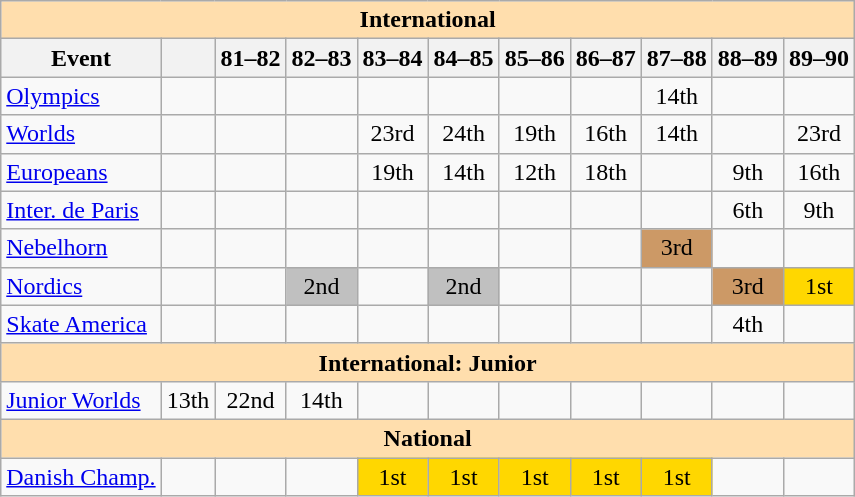<table class="wikitable" style="text-align:center">
<tr>
<th style="background-color: #ffdead; " colspan=11 align=center>International</th>
</tr>
<tr>
<th>Event</th>
<th></th>
<th>81–82</th>
<th>82–83</th>
<th>83–84</th>
<th>84–85</th>
<th>85–86</th>
<th>86–87</th>
<th>87–88</th>
<th>88–89</th>
<th>89–90</th>
</tr>
<tr>
<td align=left><a href='#'>Olympics</a></td>
<td></td>
<td></td>
<td></td>
<td></td>
<td></td>
<td></td>
<td></td>
<td>14th</td>
<td></td>
<td></td>
</tr>
<tr>
<td align=left><a href='#'>Worlds</a></td>
<td></td>
<td></td>
<td></td>
<td>23rd</td>
<td>24th</td>
<td>19th</td>
<td>16th</td>
<td>14th</td>
<td></td>
<td>23rd</td>
</tr>
<tr>
<td align=left><a href='#'>Europeans</a></td>
<td></td>
<td></td>
<td></td>
<td>19th</td>
<td>14th</td>
<td>12th</td>
<td>18th</td>
<td></td>
<td>9th</td>
<td>16th</td>
</tr>
<tr>
<td align=left><a href='#'>Inter. de Paris</a></td>
<td></td>
<td></td>
<td></td>
<td></td>
<td></td>
<td></td>
<td></td>
<td></td>
<td>6th</td>
<td>9th</td>
</tr>
<tr>
<td align=left><a href='#'>Nebelhorn</a></td>
<td></td>
<td></td>
<td></td>
<td></td>
<td></td>
<td></td>
<td></td>
<td bgcolor=cc9966>3rd</td>
<td></td>
<td></td>
</tr>
<tr>
<td align=left><a href='#'>Nordics</a></td>
<td></td>
<td></td>
<td bgcolor=silver>2nd</td>
<td></td>
<td bgcolor=silver>2nd</td>
<td></td>
<td></td>
<td></td>
<td bgcolor=cc9966>3rd</td>
<td bgcolor=gold>1st</td>
</tr>
<tr>
<td align=left><a href='#'>Skate America</a></td>
<td></td>
<td></td>
<td></td>
<td></td>
<td></td>
<td></td>
<td></td>
<td></td>
<td>4th</td>
<td></td>
</tr>
<tr>
<th style="background-color: #ffdead; " colspan=11 align=center>International: Junior</th>
</tr>
<tr>
<td align=left><a href='#'>Junior Worlds</a></td>
<td>13th</td>
<td>22nd</td>
<td>14th</td>
<td></td>
<td></td>
<td></td>
<td></td>
<td></td>
<td></td>
<td></td>
</tr>
<tr>
<th style="background-color: #ffdead; " colspan=11 align=center>National</th>
</tr>
<tr>
<td align=left><a href='#'>Danish Champ.</a></td>
<td></td>
<td></td>
<td></td>
<td bgcolor=gold>1st</td>
<td bgcolor=gold>1st</td>
<td bgcolor=gold>1st</td>
<td bgcolor=gold>1st</td>
<td bgcolor=gold>1st</td>
<td></td>
<td></td>
</tr>
</table>
